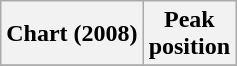<table class="wikitable">
<tr>
<th>Chart (2008)</th>
<th>Peak<br>position</th>
</tr>
<tr>
</tr>
</table>
